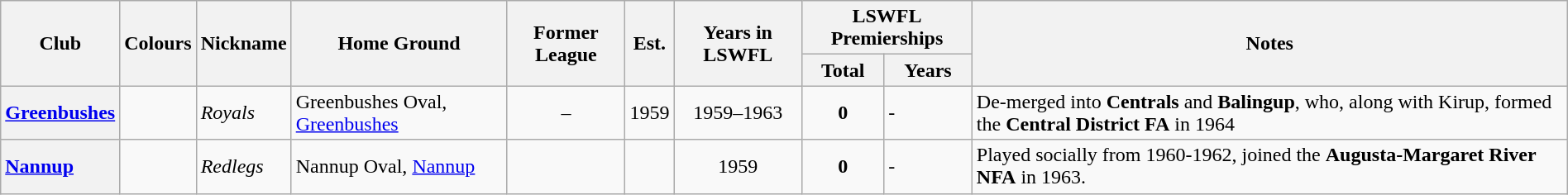<table class="wikitable sortable" style="text-align:center; width:100%">
<tr>
<th rowspan="2">Club</th>
<th rowspan="2">Colours</th>
<th rowspan="2">Nickname</th>
<th rowspan="2">Home Ground</th>
<th rowspan="2">Former League</th>
<th rowspan="2">Est.</th>
<th rowspan="2">Years in LSWFL</th>
<th colspan="2">LSWFL Premierships</th>
<th rowspan="2">Notes</th>
</tr>
<tr>
<th>Total</th>
<th>Years</th>
</tr>
<tr>
<th style="text-align:left"><a href='#'>Greenbushes</a></th>
<td></td>
<td align="left"><em>Royals</em></td>
<td align="left">Greenbushes Oval, <a href='#'>Greenbushes</a></td>
<td>–</td>
<td>1959</td>
<td>1959–1963</td>
<td><strong>0</strong></td>
<td align="left">-</td>
<td align="left">De-merged into <strong>Centrals</strong> and <strong>Balingup</strong>, who, along with Kirup, formed the <strong>Central District FA</strong>  in 1964</td>
</tr>
<tr>
<th style="text-align:left"><a href='#'>Nannup</a></th>
<td></td>
<td align="left"><em>Redlegs</em></td>
<td align="left">Nannup Oval, <a href='#'>Nannup</a></td>
<td></td>
<td></td>
<td>1959</td>
<td><strong>0</strong></td>
<td align="left">-</td>
<td align="left">Played socially from 1960-1962, joined the <strong>Augusta-Margaret River NFA</strong> in 1963.</td>
</tr>
</table>
